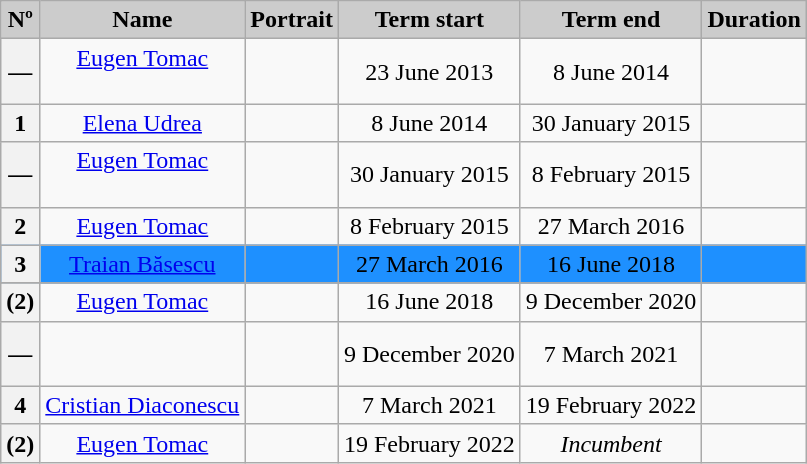<table class="wikitable" style="text-align:center;">
<tr>
<th style="background:#ccc;">Nº</th>
<th style="background:#ccc;">Name<br></th>
<th style="background:#ccc;">Portrait</th>
<th style="background:#ccc;">Term start</th>
<th style="background:#ccc;">Term end</th>
<th style="background:#ccc;">Duration</th>
</tr>
<tr>
<th>—</th>
<td><a href='#'>Eugen Tomac</a><br><br></td>
<td></td>
<td>23 June 2013</td>
<td>8 June 2014</td>
<td></td>
</tr>
<tr>
<th>1</th>
<td><a href='#'>Elena Udrea</a><br></td>
<td></td>
<td>8 June 2014</td>
<td>30 January 2015</td>
<td></td>
</tr>
<tr>
<th>—</th>
<td><a href='#'>Eugen Tomac</a><br><br></td>
<td></td>
<td>30 January 2015</td>
<td>8 February 2015</td>
<td></td>
</tr>
<tr>
<th>2</th>
<td><a href='#'>Eugen Tomac</a><br></td>
<td></td>
<td>8 February 2015</td>
<td>27 March 2016</td>
<td></td>
</tr>
<tr style="background:#1E90FF">
<th>3</th>
<td><a href='#'>Traian Băsescu</a><br></td>
<td></td>
<td>27 March 2016</td>
<td>16 June 2018</td>
<td></td>
</tr>
<tr style="background:#FFD700">
</tr>
<tr>
<th>(2)</th>
<td><a href='#'>Eugen Tomac</a><br></td>
<td></td>
<td>16 June 2018</td>
<td>9 December 2020</td>
<td></td>
</tr>
<tr>
<th>—</th>
<td><br><br></td>
<td></td>
<td>9 December 2020</td>
<td>7 March 2021</td>
<td></td>
</tr>
<tr>
<th>4</th>
<td><a href='#'>Cristian Diaconescu</a><br></td>
<td></td>
<td>7 March 2021</td>
<td>19 February 2022</td>
<td></td>
</tr>
<tr>
<th>(2)</th>
<td><a href='#'>Eugen Tomac</a><br></td>
<td></td>
<td>19 February 2022</td>
<td><em>Incumbent</em></td>
<td></td>
</tr>
</table>
